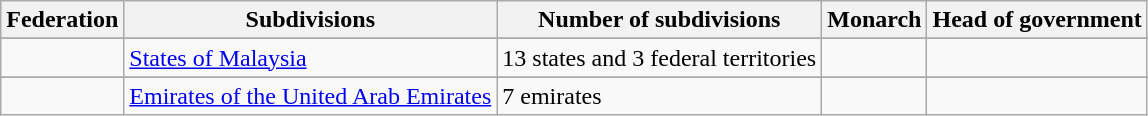<table class="wikitable">
<tr>
<th>Federation</th>
<th>Subdivisions</th>
<th>Number of subdivisions</th>
<th>Monarch</th>
<th>Head of government</th>
</tr>
<tr>
</tr>
<tr>
<td></td>
<td><a href='#'>States of Malaysia</a></td>
<td>13 states and 3 federal territories</td>
<td></td>
<td></td>
</tr>
<tr>
</tr>
<tr>
<td></td>
<td><a href='#'>Emirates of the United Arab Emirates</a></td>
<td>7 emirates</td>
<td></td>
<td></td>
</tr>
</table>
